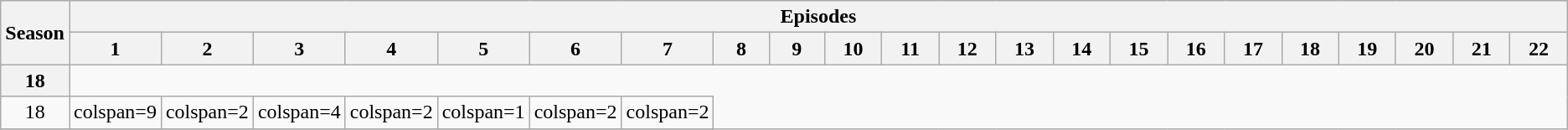<table class="wikitable">
<tr>
<th rowspan=2>Season</th>
<th colspan=22>Episodes</th>
</tr>
<tr>
<th style="width:4%;">1</th>
<th style="width:4%;">2</th>
<th style="width:4%;">3</th>
<th style="width:4%;">4</th>
<th style="width:4%;">5</th>
<th style="width:4%;">6</th>
<th style="width:4%;">7</th>
<th style="width:4%;">8</th>
<th style="width:4%;">9</th>
<th style="width:4%;">10</th>
<th style="width:4%;">11</th>
<th style="width:4%;">12</th>
<th style="width:4%;">13</th>
<th style="width:4%;">14</th>
<th style="width:4%;">15</th>
<th style="width:4%;">16</th>
<th style="width:4%;">17</th>
<th style="width:4%;">18</th>
<th style="width:4%;">19</th>
<th style="width:4%;">20</th>
<th style="width:4%;">21</th>
<th style="width:4%;">22</th>
</tr>
<tr>
<th style="width:4%;">18</th>
</tr>
<tr>
<td style="text-align:center;">18</td>
<td>colspan=9 </td>
<td>colspan=2 </td>
<td>colspan=4 </td>
<td>colspan=2 </td>
<td>colspan=1 </td>
<td>colspan=2 </td>
<td>colspan=2 </td>
</tr>
<tr>
</tr>
</table>
